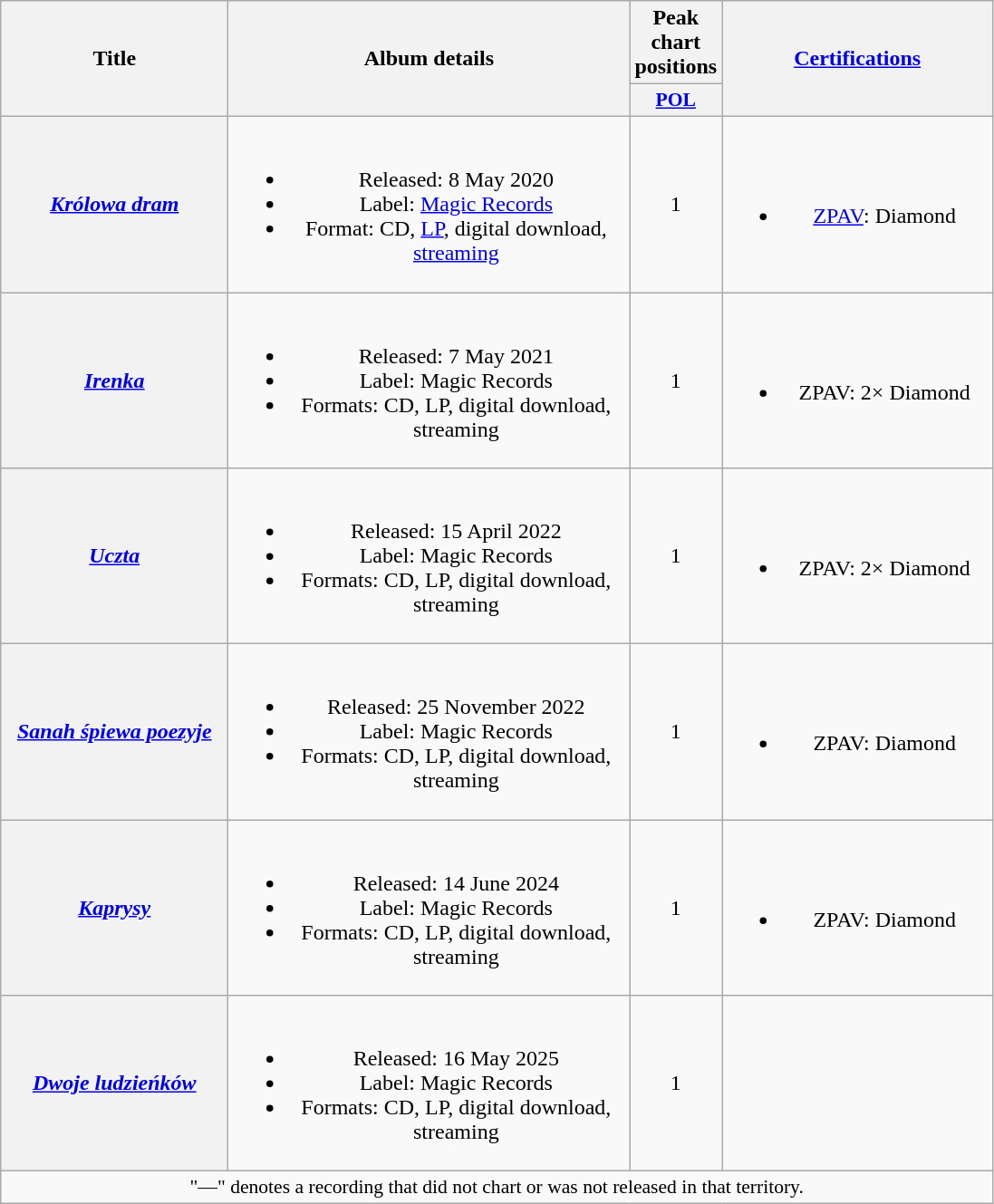<table class="wikitable plainrowheaders" style="text-align:center;">
<tr>
<th scope="col" rowspan="2" style="width:10em;">Title</th>
<th scope="col" rowspan="2" style="width:18em;">Album details</th>
<th>Peak chart positions</th>
<th scope="col" rowspan="2" style="width:12em;"><a href='#'>Certifications</a></th>
</tr>
<tr>
<th scope="col" style="width:3em;font-size:90%;"><a href='#'>POL</a><br></th>
</tr>
<tr>
<th scope="row"><em><a href='#'>Królowa dram</a></em></th>
<td><br><ul><li>Released: 8 May 2020</li><li>Label: <a href='#'>Magic Records</a></li><li>Format: CD, <a href='#'>LP</a>, digital download, <a href='#'>streaming</a></li></ul></td>
<td>1</td>
<td><br><ul><li><a href='#'>ZPAV</a>: Diamond</li></ul></td>
</tr>
<tr>
<th scope="row"><em><a href='#'>Irenka</a></em></th>
<td><br><ul><li>Released: 7 May 2021</li><li>Label: Magic Records</li><li>Formats: CD, LP, digital download, streaming</li></ul></td>
<td>1</td>
<td><br><ul><li>ZPAV: 2× Diamond</li></ul></td>
</tr>
<tr>
<th scope="row"><em><a href='#'>Uczta</a></em></th>
<td><br><ul><li>Released: 15 April 2022</li><li>Label: Magic Records</li><li>Formats: CD, LP, digital download, streaming</li></ul></td>
<td>1</td>
<td><br><ul><li>ZPAV: 2× Diamond</li></ul></td>
</tr>
<tr>
<th scope="row"><em><a href='#'>Sanah śpiewa poezyje</a></em></th>
<td><br><ul><li>Released: 25 November 2022</li><li>Label: Magic Records</li><li>Formats: CD, LP, digital download, streaming</li></ul></td>
<td>1</td>
<td><br><ul><li>ZPAV: Diamond</li></ul></td>
</tr>
<tr>
<th scope="row"><em><a href='#'>Kaprysy</a></em></th>
<td><br><ul><li>Released: 14 June 2024</li><li>Label: Magic Records</li><li>Formats: CD, LP, digital download, streaming</li></ul></td>
<td>1</td>
<td><br><ul><li>ZPAV: Diamond</li></ul></td>
</tr>
<tr>
<th scope="row"><em><a href='#'>Dwoje ludzieńków</a></em></th>
<td><br><ul><li>Released: 16 May 2025</li><li>Label: Magic Records</li><li>Formats: CD, LP, digital download, streaming</li></ul></td>
<td>1</td>
<td></td>
</tr>
<tr>
<td colspan="4" style="font-size:90%">"—" denotes a recording that did not chart or was not released in that territory.</td>
</tr>
</table>
